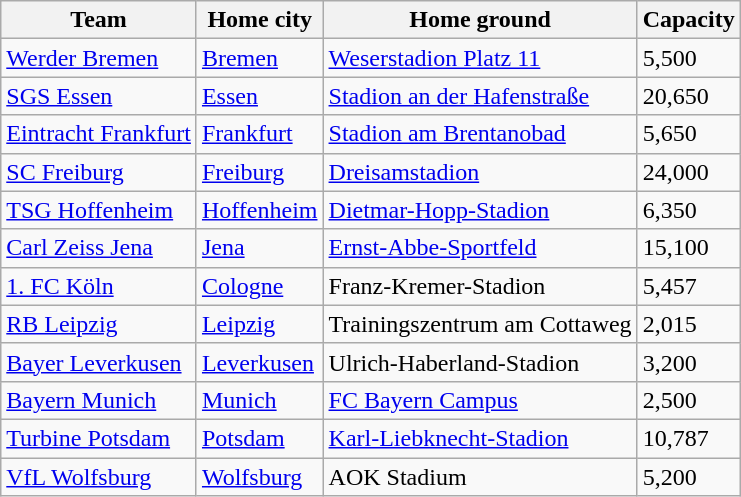<table class="wikitable sortable">
<tr>
<th>Team</th>
<th>Home city</th>
<th>Home ground</th>
<th>Capacity</th>
</tr>
<tr>
<td data-sort-value="Bremen"><a href='#'>Werder Bremen</a></td>
<td><a href='#'>Bremen</a></td>
<td><a href='#'>Weserstadion Platz 11</a></td>
<td>5,500</td>
</tr>
<tr>
<td data-sort-value="Essen"><a href='#'>SGS Essen</a></td>
<td><a href='#'>Essen</a></td>
<td><a href='#'>Stadion an der Hafenstraße</a></td>
<td>20,650</td>
</tr>
<tr>
<td data-sort-value="Frankfurt"><a href='#'>Eintracht Frankfurt</a></td>
<td><a href='#'>Frankfurt</a></td>
<td><a href='#'>Stadion am Brentanobad</a></td>
<td>5,650</td>
</tr>
<tr>
<td data-sort-value="Freiburg"><a href='#'>SC Freiburg</a></td>
<td><a href='#'>Freiburg</a></td>
<td><a href='#'>Dreisamstadion</a></td>
<td>24,000</td>
</tr>
<tr>
<td data-sort-value="Hoffenheim"><a href='#'>TSG Hoffenheim</a></td>
<td><a href='#'>Hoffenheim</a></td>
<td><a href='#'>Dietmar-Hopp-Stadion</a></td>
<td>6,350</td>
</tr>
<tr>
<td data-sort-value="Jena"><a href='#'>Carl Zeiss Jena</a></td>
<td><a href='#'>Jena</a></td>
<td><a href='#'>Ernst-Abbe-Sportfeld</a></td>
<td>15,100</td>
</tr>
<tr>
<td data-sort-value="Köln"><a href='#'>1. FC Köln</a></td>
<td><a href='#'>Cologne</a></td>
<td>Franz-Kremer-Stadion</td>
<td>5,457</td>
</tr>
<tr>
<td data-sort-value="Leipzig"><a href='#'>RB Leipzig</a></td>
<td><a href='#'>Leipzig</a></td>
<td>Trainingszentrum am Cottaweg</td>
<td>2,015</td>
</tr>
<tr>
<td data-sort-value="Leverkusen"><a href='#'>Bayer Leverkusen</a></td>
<td><a href='#'>Leverkusen</a></td>
<td>Ulrich-Haberland-Stadion</td>
<td>3,200</td>
</tr>
<tr>
<td data-sort-value="Munich"><a href='#'>Bayern Munich</a></td>
<td><a href='#'>Munich</a></td>
<td><a href='#'>FC Bayern Campus</a></td>
<td>2,500</td>
</tr>
<tr>
<td data-sort-value="Potsdam"><a href='#'>Turbine Potsdam</a></td>
<td><a href='#'>Potsdam</a></td>
<td><a href='#'>Karl-Liebknecht-Stadion</a></td>
<td>10,787</td>
</tr>
<tr>
<td data-sort-value="Wolfsburg"><a href='#'>VfL Wolfsburg</a></td>
<td><a href='#'>Wolfsburg</a></td>
<td>AOK Stadium</td>
<td>5,200</td>
</tr>
</table>
